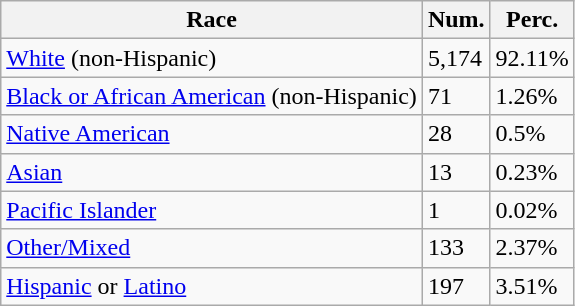<table class="wikitable">
<tr>
<th>Race</th>
<th>Num.</th>
<th>Perc.</th>
</tr>
<tr>
<td><a href='#'>White</a> (non-Hispanic)</td>
<td>5,174</td>
<td>92.11%</td>
</tr>
<tr>
<td><a href='#'>Black or African American</a> (non-Hispanic)</td>
<td>71</td>
<td>1.26%</td>
</tr>
<tr>
<td><a href='#'>Native American</a></td>
<td>28</td>
<td>0.5%</td>
</tr>
<tr>
<td><a href='#'>Asian</a></td>
<td>13</td>
<td>0.23%</td>
</tr>
<tr>
<td><a href='#'>Pacific Islander</a></td>
<td>1</td>
<td>0.02%</td>
</tr>
<tr>
<td><a href='#'>Other/Mixed</a></td>
<td>133</td>
<td>2.37%</td>
</tr>
<tr>
<td><a href='#'>Hispanic</a> or <a href='#'>Latino</a></td>
<td>197</td>
<td>3.51%</td>
</tr>
</table>
